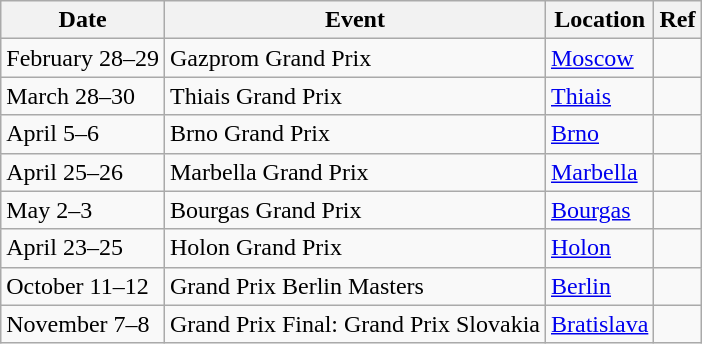<table class="wikitable sortable">
<tr>
<th>Date</th>
<th>Event</th>
<th>Location</th>
<th>Ref</th>
</tr>
<tr>
<td>February 28–29</td>
<td>Gazprom Grand Prix</td>
<td> <a href='#'>Moscow</a></td>
<td></td>
</tr>
<tr>
<td>March 28–30</td>
<td>Thiais Grand Prix</td>
<td> <a href='#'>Thiais</a></td>
<td></td>
</tr>
<tr>
<td>April 5–6</td>
<td>Brno Grand Prix</td>
<td> <a href='#'>Brno</a></td>
<td></td>
</tr>
<tr>
<td>April 25–26</td>
<td>Marbella Grand Prix</td>
<td> <a href='#'>Marbella</a></td>
<td></td>
</tr>
<tr>
<td>May 2–3</td>
<td>Bourgas Grand Prix</td>
<td> <a href='#'>Bourgas</a></td>
<td></td>
</tr>
<tr>
<td>April 23–25</td>
<td>Holon Grand Prix</td>
<td> <a href='#'>Holon</a></td>
<td></td>
</tr>
<tr>
<td>October 11–12</td>
<td>Grand Prix Berlin Masters</td>
<td> <a href='#'>Berlin</a></td>
<td></td>
</tr>
<tr>
<td>November 7–8</td>
<td>Grand Prix Final: Grand Prix Slovakia</td>
<td> <a href='#'>Bratislava</a></td>
<td></td>
</tr>
</table>
